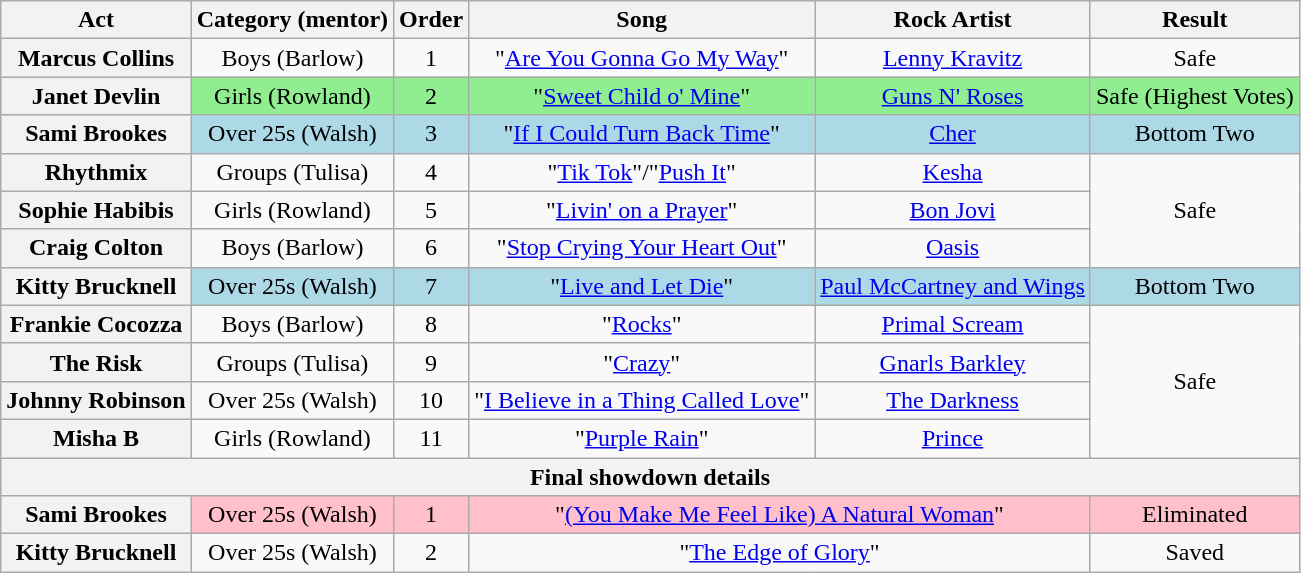<table class="wikitable plainrowheaders" style="text-align:center;">
<tr>
<th scope="col">Act</th>
<th scope="col">Category (mentor)</th>
<th scope="col">Order</th>
<th scope="col">Song</th>
<th scope="col">Rock Artist</th>
<th scope="col">Result</th>
</tr>
<tr>
<th scope="row">Marcus Collins</th>
<td>Boys (Barlow)</td>
<td>1</td>
<td>"<a href='#'>Are You Gonna Go My Way</a>"</td>
<td><a href='#'>Lenny Kravitz</a></td>
<td>Safe</td>
</tr>
<tr style="background:lightgreen;">
<th scope="row">Janet Devlin</th>
<td>Girls (Rowland)</td>
<td>2</td>
<td>"<a href='#'>Sweet Child o' Mine</a>"</td>
<td><a href='#'>Guns N' Roses</a></td>
<td>Safe (Highest Votes)</td>
</tr>
<tr style="background:lightblue;">
<th scope="row">Sami Brookes</th>
<td>Over 25s (Walsh)</td>
<td>3</td>
<td>"<a href='#'>If I Could Turn Back Time</a>"</td>
<td><a href='#'>Cher</a></td>
<td>Bottom Two</td>
</tr>
<tr>
<th scope="row">Rhythmix</th>
<td>Groups (Tulisa)</td>
<td>4</td>
<td>"<a href='#'>Tik Tok</a>"/"<a href='#'>Push It</a>"</td>
<td><a href='#'>Kesha</a></td>
<td rowspan=3>Safe</td>
</tr>
<tr>
<th scope="row">Sophie Habibis</th>
<td>Girls (Rowland)</td>
<td>5</td>
<td>"<a href='#'>Livin' on a Prayer</a>"</td>
<td><a href='#'>Bon Jovi</a></td>
</tr>
<tr>
<th scope="row">Craig Colton</th>
<td>Boys (Barlow)</td>
<td>6</td>
<td>"<a href='#'>Stop Crying Your Heart Out</a>"</td>
<td><a href='#'>Oasis</a></td>
</tr>
<tr style="background:lightblue;">
<th scope="row">Kitty Brucknell</th>
<td>Over 25s (Walsh)</td>
<td>7</td>
<td>"<a href='#'>Live and Let Die</a>"</td>
<td><a href='#'>Paul McCartney and Wings</a></td>
<td>Bottom Two</td>
</tr>
<tr>
<th scope="row">Frankie Cocozza</th>
<td>Boys (Barlow)</td>
<td>8</td>
<td>"<a href='#'>Rocks</a>"</td>
<td><a href='#'>Primal Scream</a></td>
<td rowspan=4>Safe</td>
</tr>
<tr>
<th scope="row">The Risk</th>
<td>Groups (Tulisa)</td>
<td>9</td>
<td>"<a href='#'>Crazy</a>"</td>
<td><a href='#'>Gnarls Barkley</a></td>
</tr>
<tr>
<th scope="row">Johnny Robinson</th>
<td>Over 25s (Walsh)</td>
<td>10</td>
<td>"<a href='#'>I Believe in a Thing Called Love</a>"</td>
<td><a href='#'>The Darkness</a></td>
</tr>
<tr>
<th scope="row">Misha B</th>
<td>Girls (Rowland)</td>
<td>11</td>
<td>"<a href='#'>Purple Rain</a>"</td>
<td><a href='#'>Prince</a></td>
</tr>
<tr>
<th colspan="6">Final showdown details</th>
</tr>
<tr style="background:pink;">
<th scope="row">Sami Brookes</th>
<td>Over 25s (Walsh)</td>
<td>1</td>
<td colspan="2">"<a href='#'>(You Make Me Feel Like) A Natural Woman</a>"</td>
<td>Eliminated</td>
</tr>
<tr>
<th scope="row">Kitty Brucknell</th>
<td>Over 25s (Walsh)</td>
<td>2</td>
<td colspan="2">"<a href='#'>The Edge of Glory</a>"</td>
<td>Saved</td>
</tr>
</table>
